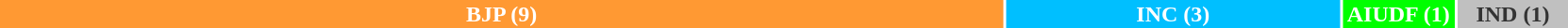<table style="width:88%; text-align:center;">
<tr style="color:white;">
<td style="background:#FF9933; width:64.3%;"><strong>BJP (9)</strong></td>
<td style="background:#00BFFF; width:21.4%;"><strong>INC (3)</strong></td>
<td style="background:#00FF00; width:7.14%;"><strong>AIUDF (1)</strong></td>
<td style="background:Silver;color:#333; width:7.14%;"><strong>IND (1)</strong></td>
</tr>
<tr>
</tr>
</table>
